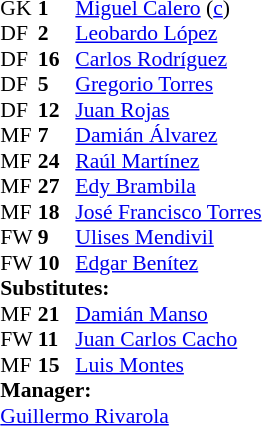<table cellspacing="0" cellpadding="0" style="font-size:90%; margin:0.2em auto;">
<tr>
<th width="25"></th>
<th width="25"></th>
</tr>
<tr>
<td>GK</td>
<td><strong>1</strong></td>
<td> <a href='#'>Miguel Calero</a> (<a href='#'>c</a>)</td>
</tr>
<tr>
<td>DF</td>
<td><strong>2</strong></td>
<td> <a href='#'>Leobardo López</a></td>
<td></td>
</tr>
<tr>
<td>DF</td>
<td><strong>16</strong></td>
<td> <a href='#'>Carlos Rodríguez</a></td>
<td></td>
</tr>
<tr>
<td>DF</td>
<td><strong>5</strong></td>
<td> <a href='#'>Gregorio Torres</a></td>
<td></td>
<td></td>
</tr>
<tr>
<td>DF</td>
<td><strong>12</strong></td>
<td> <a href='#'>Juan Rojas</a></td>
</tr>
<tr>
<td>MF</td>
<td><strong>7</strong></td>
<td> <a href='#'>Damián Álvarez</a></td>
<td></td>
</tr>
<tr>
<td>MF</td>
<td><strong>24</strong></td>
<td> <a href='#'>Raúl Martínez</a></td>
<td></td>
</tr>
<tr>
<td>MF</td>
<td><strong>27</strong></td>
<td> <a href='#'>Edy Brambila</a></td>
<td></td>
<td></td>
</tr>
<tr>
<td>MF</td>
<td><strong>18</strong></td>
<td> <a href='#'>José Francisco Torres</a></td>
</tr>
<tr>
<td>FW</td>
<td><strong>9</strong></td>
<td> <a href='#'>Ulises Mendivil</a></td>
<td></td>
<td></td>
</tr>
<tr>
<td>FW</td>
<td><strong>10</strong></td>
<td> <a href='#'>Edgar Benítez</a></td>
</tr>
<tr>
<td colspan=3><strong>Substitutes:</strong></td>
</tr>
<tr>
<td>MF</td>
<td><strong>21</strong></td>
<td> <a href='#'>Damián Manso</a></td>
<td></td>
<td></td>
</tr>
<tr>
<td>FW</td>
<td><strong>11</strong></td>
<td> <a href='#'>Juan Carlos Cacho</a></td>
<td></td>
<td></td>
</tr>
<tr>
<td>MF</td>
<td><strong>15</strong></td>
<td> <a href='#'>Luis Montes</a></td>
<td></td>
<td></td>
</tr>
<tr>
<td colspan=3><strong>Manager:</strong></td>
</tr>
<tr>
<td colspan=4> <a href='#'>Guillermo Rivarola</a></td>
</tr>
</table>
